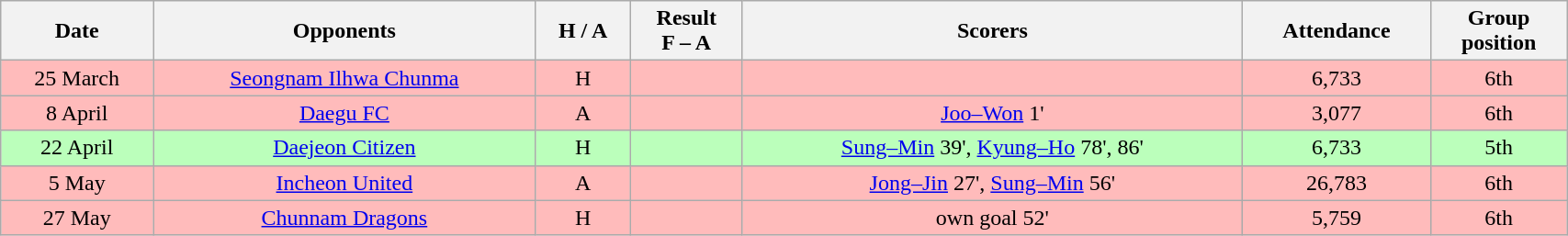<table class="wikitable" style="text-align:center; width:90%;">
<tr>
<th>Date</th>
<th>Opponents</th>
<th>H / A</th>
<th>Result<br>F – A</th>
<th>Scorers</th>
<th>Attendance</th>
<th>Group<br>position</th>
</tr>
<tr bgcolor="#ffbbbb">
<td>25 March</td>
<td><a href='#'>Seongnam Ilhwa Chunma</a></td>
<td>H</td>
<td></td>
<td></td>
<td>6,733</td>
<td>6th</td>
</tr>
<tr bgcolor="#ffbbbb">
<td>8 April</td>
<td><a href='#'>Daegu FC</a></td>
<td>A</td>
<td></td>
<td><a href='#'>Joo–Won</a> 1'</td>
<td>3,077</td>
<td>6th</td>
</tr>
<tr bgcolor="#bbffbb">
<td>22 April</td>
<td><a href='#'>Daejeon Citizen</a></td>
<td>H</td>
<td></td>
<td><a href='#'>Sung–Min</a> 39', <a href='#'>Kyung–Ho</a> 78', 86'</td>
<td>6,733</td>
<td>5th</td>
</tr>
<tr bgcolor="#ffbbbb">
<td>5 May</td>
<td><a href='#'>Incheon United</a></td>
<td>A</td>
<td></td>
<td><a href='#'>Jong–Jin</a> 27', <a href='#'>Sung–Min</a> 56'</td>
<td>26,783</td>
<td>6th</td>
</tr>
<tr bgcolor="#ffbbbb">
<td>27 May</td>
<td><a href='#'>Chunnam Dragons</a></td>
<td>H</td>
<td></td>
<td>own goal 52'</td>
<td>5,759</td>
<td>6th</td>
</tr>
</table>
